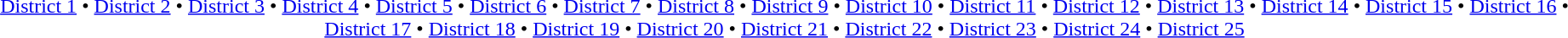<table id=toc class=toc summary=Contents>
<tr>
<td align=center><br><a href='#'>District 1</a> • <a href='#'>District 2</a> • <a href='#'>District 3</a> • <a href='#'>District 4</a> • <a href='#'>District 5</a> • <a href='#'>District 6</a> • <a href='#'>District 7</a> • <a href='#'>District 8</a> • <a href='#'>District 9</a> • <a href='#'>District 10</a> • <a href='#'>District 11</a> • <a href='#'>District 12</a> • <a href='#'>District 13</a> • <a href='#'>District 14</a> • <a href='#'>District 15</a> • <a href='#'>District 16</a> • <a href='#'>District 17</a> • <a href='#'>District 18</a> • <a href='#'>District 19</a> • <a href='#'>District 20</a> • <a href='#'>District 21</a> • <a href='#'>District 22</a> • <a href='#'>District 23</a> • <a href='#'>District 24</a> • <a href='#'>District 25</a></td>
</tr>
</table>
